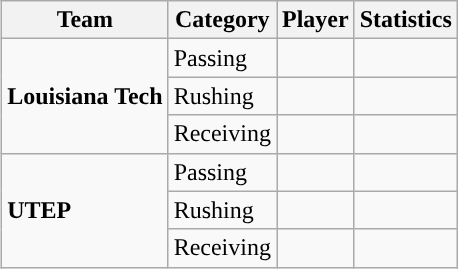<table class="wikitable" style="float: right;">
<tr>
<th>Team</th>
<th>Category</th>
<th>Player</th>
<th>Statistics</th>
</tr>
<tr>
<td rowspan=3><strong>Louisiana Tech</strong></td>
<td>Passing</td>
<td></td>
<td></td>
</tr>
<tr>
<td>Rushing</td>
<td></td>
<td></td>
</tr>
<tr>
<td>Receiving</td>
<td></td>
<td></td>
</tr>
<tr>
<td rowspan=3><strong>UTEP</strong></td>
<td>Passing</td>
<td></td>
<td></td>
</tr>
<tr>
<td>Rushing</td>
<td></td>
<td></td>
</tr>
<tr>
<td>Receiving</td>
<td></td>
<td></td>
</tr>
</table>
